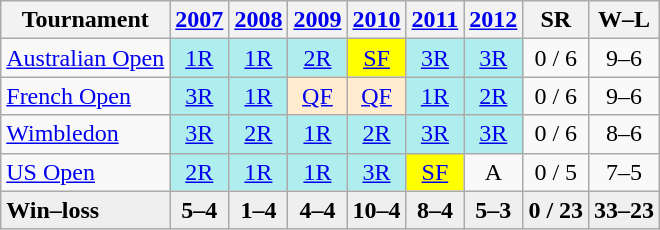<table class=wikitable style=text-align:center>
<tr>
<th>Tournament</th>
<th><a href='#'>2007</a></th>
<th><a href='#'>2008</a></th>
<th><a href='#'>2009</a></th>
<th><a href='#'>2010</a></th>
<th><a href='#'>2011</a></th>
<th><a href='#'>2012</a></th>
<th>SR</th>
<th>W–L</th>
</tr>
<tr>
<td align=left><a href='#'>Australian Open</a></td>
<td style="background:#afeeee;"><a href='#'>1R</a></td>
<td style="background:#afeeee;"><a href='#'>1R</a></td>
<td style="background:#afeeee;"><a href='#'>2R</a></td>
<td style="background:yellow;"><a href='#'>SF</a></td>
<td style="background:#afeeee;"><a href='#'>3R</a></td>
<td style="background:#afeeee;"><a href='#'>3R</a></td>
<td>0 / 6</td>
<td>9–6</td>
</tr>
<tr>
<td align=left><a href='#'>French Open</a></td>
<td style="background:#afeeee;"><a href='#'>3R</a></td>
<td style="background:#afeeee;"><a href='#'>1R</a></td>
<td style="background:#ffebcd;"><a href='#'>QF</a></td>
<td style="background:#ffebcd;"><a href='#'>QF</a></td>
<td style="background:#afeeee;"><a href='#'>1R</a></td>
<td style="background:#afeeee;"><a href='#'>2R</a></td>
<td>0 / 6</td>
<td>9–6</td>
</tr>
<tr>
<td align=left><a href='#'>Wimbledon</a></td>
<td style="background:#afeeee;"><a href='#'>3R</a></td>
<td style="background:#afeeee;"><a href='#'>2R</a></td>
<td style="background:#afeeee;"><a href='#'>1R</a></td>
<td style="background:#afeeee;"><a href='#'>2R</a></td>
<td style="background:#afeeee;"><a href='#'>3R</a></td>
<td style="background:#afeeee;"><a href='#'>3R</a></td>
<td>0 / 6</td>
<td>8–6</td>
</tr>
<tr>
<td align=left><a href='#'>US Open</a></td>
<td style="background:#afeeee;"><a href='#'>2R</a></td>
<td style="background:#afeeee;"><a href='#'>1R</a></td>
<td style="background:#afeeee;"><a href='#'>1R</a></td>
<td style="background:#afeeee;"><a href='#'>3R</a></td>
<td style="background:yellow;"><a href='#'>SF</a></td>
<td>A</td>
<td>0 / 5</td>
<td>7–5</td>
</tr>
<tr style=background:#efefef;font-weight:bold;>
<td style="text-align:left">Win–loss</td>
<td>5–4</td>
<td>1–4</td>
<td>4–4</td>
<td>10–4</td>
<td>8–4</td>
<td>5–3</td>
<td>0 / 23</td>
<td>33–23</td>
</tr>
</table>
